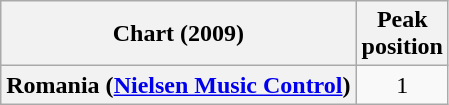<table class="wikitable plainrowheaders sortable" style="text-align:center;">
<tr>
<th scope="col">Chart (2009)</th>
<th scope="col">Peak<br>position</th>
</tr>
<tr>
<th scope="row">Romania (<a href='#'>Nielsen Music Control</a>)</th>
<td style="text-align:center;">1</td>
</tr>
</table>
